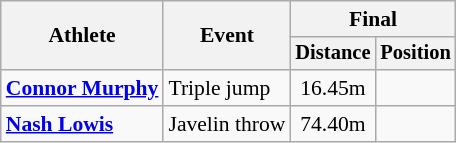<table class=wikitable style="font-size:90%">
<tr>
<th rowspan="2">Athlete</th>
<th rowspan="2">Event</th>
<th colspan="2">Final</th>
</tr>
<tr style="font-size:95%">
<th>Distance</th>
<th>Position</th>
</tr>
<tr align=center>
<td align=left><strong><a href='#'>Connor Murphy</a></strong></td>
<td align=left>Triple jump</td>
<td>16.45m</td>
<td></td>
</tr>
<tr style=text-align:center>
<td style=text-align:left><strong><a href='#'>Nash Lowis</a></strong></td>
<td style=text-align:left>Javelin throw</td>
<td>74.40m</td>
<td></td>
</tr>
</table>
